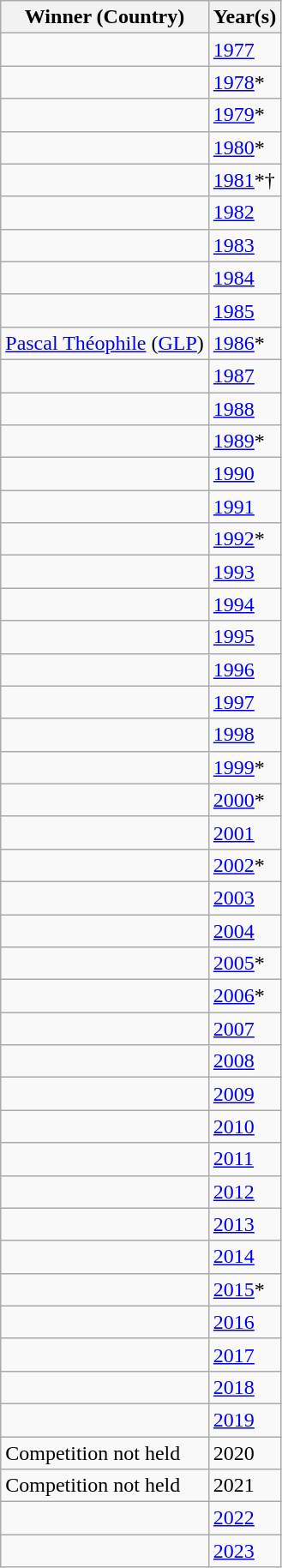<table class="wikitable">
<tr>
<th>Winner (Country)</th>
<th>Year(s)</th>
</tr>
<tr>
<td></td>
<td><a href='#'>1977</a></td>
</tr>
<tr>
<td></td>
<td><a href='#'>1978</a>*</td>
</tr>
<tr>
<td></td>
<td><a href='#'>1979</a>*</td>
</tr>
<tr>
<td></td>
<td><a href='#'>1980</a>*</td>
</tr>
<tr>
<td></td>
<td><a href='#'>1981</a>*†</td>
</tr>
<tr>
<td></td>
<td><a href='#'>1982</a></td>
</tr>
<tr>
<td></td>
<td><a href='#'>1983</a></td>
</tr>
<tr>
<td></td>
<td><a href='#'>1984</a></td>
</tr>
<tr>
<td></td>
<td><a href='#'>1985</a></td>
</tr>
<tr>
<td> <a href='#'>Pascal Théophile</a> (<a href='#'>GLP</a>)</td>
<td><a href='#'>1986</a>*</td>
</tr>
<tr>
<td></td>
<td><a href='#'>1987</a></td>
</tr>
<tr>
<td></td>
<td><a href='#'>1988</a></td>
</tr>
<tr>
<td></td>
<td><a href='#'>1989</a>*</td>
</tr>
<tr>
<td></td>
<td><a href='#'>1990</a></td>
</tr>
<tr>
<td></td>
<td><a href='#'>1991</a></td>
</tr>
<tr>
<td></td>
<td><a href='#'>1992</a>*</td>
</tr>
<tr>
<td></td>
<td><a href='#'>1993</a></td>
</tr>
<tr>
<td></td>
<td><a href='#'>1994</a></td>
</tr>
<tr>
<td></td>
<td><a href='#'>1995</a></td>
</tr>
<tr>
<td></td>
<td><a href='#'>1996</a></td>
</tr>
<tr>
<td> <br> </td>
<td><a href='#'>1997</a></td>
</tr>
<tr>
<td></td>
<td><a href='#'>1998</a></td>
</tr>
<tr>
<td></td>
<td><a href='#'>1999</a>*</td>
</tr>
<tr>
<td></td>
<td><a href='#'>2000</a>*</td>
</tr>
<tr>
<td></td>
<td><a href='#'>2001</a></td>
</tr>
<tr>
<td></td>
<td><a href='#'>2002</a>*</td>
</tr>
<tr>
<td></td>
<td><a href='#'>2003</a></td>
</tr>
<tr>
<td></td>
<td><a href='#'>2004</a></td>
</tr>
<tr>
<td></td>
<td><a href='#'>2005</a>*</td>
</tr>
<tr>
<td></td>
<td><a href='#'>2006</a>*</td>
</tr>
<tr>
<td></td>
<td><a href='#'>2007</a></td>
</tr>
<tr>
<td></td>
<td><a href='#'>2008</a></td>
</tr>
<tr>
<td></td>
<td><a href='#'>2009</a></td>
</tr>
<tr>
<td></td>
<td><a href='#'>2010</a></td>
</tr>
<tr>
<td></td>
<td><a href='#'>2011</a></td>
</tr>
<tr>
<td></td>
<td><a href='#'>2012</a></td>
</tr>
<tr>
<td></td>
<td><a href='#'>2013</a></td>
</tr>
<tr>
<td></td>
<td><a href='#'>2014</a></td>
</tr>
<tr>
<td></td>
<td><a href='#'>2015</a>*</td>
</tr>
<tr>
<td></td>
<td><a href='#'>2016</a></td>
</tr>
<tr>
<td></td>
<td><a href='#'>2017</a></td>
</tr>
<tr>
<td></td>
<td><a href='#'>2018</a></td>
</tr>
<tr>
<td></td>
<td><a href='#'>2019</a></td>
</tr>
<tr>
<td>Competition not held</td>
<td>2020</td>
</tr>
<tr>
<td>Competition not held</td>
<td>2021</td>
</tr>
<tr>
<td></td>
<td><a href='#'>2022</a></td>
</tr>
<tr>
<td></td>
<td><a href='#'>2023</a></td>
</tr>
</table>
